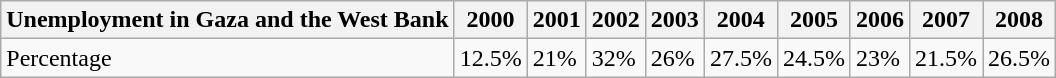<table class="wikitable">
<tr>
<th>Unemployment in Gaza and the West Bank</th>
<th>2000</th>
<th>2001</th>
<th>2002</th>
<th>2003</th>
<th>2004</th>
<th>2005</th>
<th>2006</th>
<th>2007</th>
<th>2008</th>
</tr>
<tr>
<td>Percentage</td>
<td>12.5%</td>
<td>21%</td>
<td>32%</td>
<td>26%</td>
<td>27.5%</td>
<td>24.5%</td>
<td>23%</td>
<td>21.5%</td>
<td>26.5%</td>
</tr>
</table>
